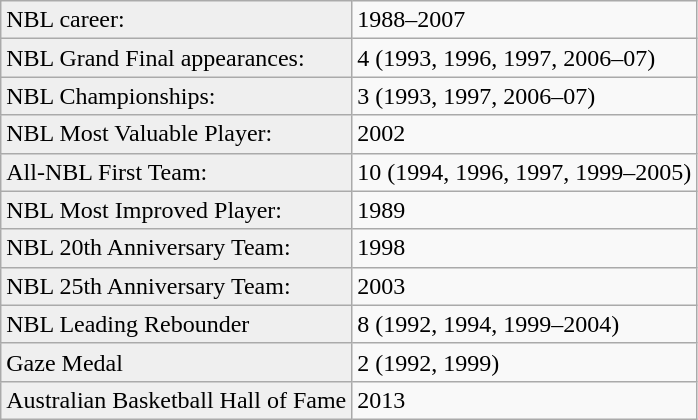<table class="wikitable">
<tr align=left>
<td style="background:#efefef;">NBL career:</td>
<td>1988–2007</td>
</tr>
<tr align=left>
<td style="background:#efefef;">NBL Grand Final appearances:</td>
<td>4 (1993, 1996, 1997, 2006–07)</td>
</tr>
<tr>
<td style="background:#efefef;">NBL Championships:</td>
<td>3 (1993, 1997, 2006–07)</td>
</tr>
<tr>
<td style="background:#efefef;">NBL Most Valuable Player:</td>
<td>2002</td>
</tr>
<tr>
<td style="background:#efefef;">All-NBL First Team:</td>
<td>10 (1994, 1996, 1997, 1999–2005)</td>
</tr>
<tr>
<td style="background:#efefef;">NBL Most Improved Player:</td>
<td>1989</td>
</tr>
<tr>
<td style="background:#efefef;">NBL 20th Anniversary Team:</td>
<td>1998</td>
</tr>
<tr>
<td style="background:#efefef;">NBL 25th Anniversary Team:</td>
<td>2003</td>
</tr>
<tr>
<td style="background:#efefef;">NBL Leading Rebounder</td>
<td>8 (1992, 1994, 1999–2004)</td>
</tr>
<tr>
<td style="background:#efefef;">Gaze Medal</td>
<td>2 (1992, 1999)</td>
</tr>
<tr>
<td style="background:#efefef;">Australian Basketball Hall of Fame</td>
<td>2013</td>
</tr>
</table>
